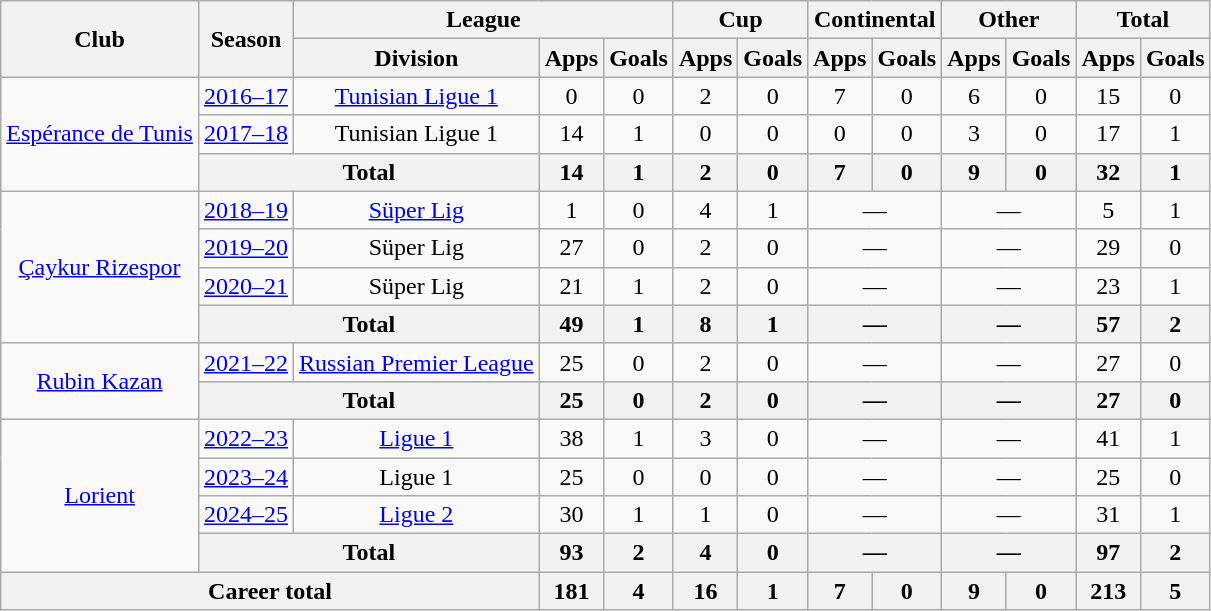<table class="wikitable" style="text-align:center">
<tr>
<th rowspan="2">Club</th>
<th rowspan="2">Season</th>
<th colspan="3">League</th>
<th colspan="2">Cup</th>
<th colspan="2">Continental</th>
<th colspan="2">Other</th>
<th colspan="2">Total</th>
</tr>
<tr>
<th>Division</th>
<th>Apps</th>
<th>Goals</th>
<th>Apps</th>
<th>Goals</th>
<th>Apps</th>
<th>Goals</th>
<th>Apps</th>
<th>Goals</th>
<th>Apps</th>
<th>Goals</th>
</tr>
<tr>
<td rowspan="3"><a href='#'>Espérance de Tunis</a></td>
<td><a href='#'>2016–17</a></td>
<td><a href='#'>Tunisian Ligue 1</a></td>
<td>0</td>
<td>0</td>
<td>2</td>
<td>0</td>
<td>7</td>
<td>0</td>
<td>6</td>
<td>0</td>
<td>15</td>
<td>0</td>
</tr>
<tr>
<td><a href='#'>2017–18</a></td>
<td>Tunisian Ligue 1</td>
<td>14</td>
<td>1</td>
<td>0</td>
<td>0</td>
<td>0</td>
<td>0</td>
<td>3</td>
<td>0</td>
<td>17</td>
<td>1</td>
</tr>
<tr>
<th colspan="2">Total</th>
<th>14</th>
<th>1</th>
<th>2</th>
<th>0</th>
<th>7</th>
<th>0</th>
<th>9</th>
<th>0</th>
<th>32</th>
<th>1</th>
</tr>
<tr>
<td rowspan="4"><a href='#'>Çaykur Rizespor</a></td>
<td><a href='#'>2018–19</a></td>
<td><a href='#'>Süper Lig</a></td>
<td>1</td>
<td>0</td>
<td>4</td>
<td>1</td>
<td colspan="2">—</td>
<td colspan="2">—</td>
<td>5</td>
<td>1</td>
</tr>
<tr>
<td><a href='#'>2019–20</a></td>
<td>Süper Lig</td>
<td>27</td>
<td>0</td>
<td>2</td>
<td>0</td>
<td colspan="2">—</td>
<td colspan="2">—</td>
<td>29</td>
<td>0</td>
</tr>
<tr>
<td><a href='#'>2020–21</a></td>
<td>Süper Lig</td>
<td>21</td>
<td>1</td>
<td>2</td>
<td>0</td>
<td colspan="2">—</td>
<td colspan="2">—</td>
<td>23</td>
<td>1</td>
</tr>
<tr>
<th colspan="2">Total</th>
<th>49</th>
<th>1</th>
<th>8</th>
<th>1</th>
<th colspan="2">—</th>
<th colspan="2">—</th>
<th>57</th>
<th>2</th>
</tr>
<tr>
<td rowspan="2"><a href='#'>Rubin Kazan</a></td>
<td><a href='#'>2021–22</a></td>
<td><a href='#'>Russian Premier League</a></td>
<td>25</td>
<td>0</td>
<td>2</td>
<td>0</td>
<td colspan="2">—</td>
<td colspan="2">—</td>
<td>27</td>
<td>0</td>
</tr>
<tr>
<th colspan="2">Total</th>
<th>25</th>
<th>0</th>
<th>2</th>
<th>0</th>
<th colspan="2">—</th>
<th colspan="2">—</th>
<th>27</th>
<th>0</th>
</tr>
<tr>
<td rowspan="4"><a href='#'>Lorient</a></td>
<td><a href='#'>2022–23</a></td>
<td><a href='#'>Ligue 1</a></td>
<td>38</td>
<td>1</td>
<td>3</td>
<td>0</td>
<td colspan="2">—</td>
<td colspan="2">—</td>
<td>41</td>
<td>1</td>
</tr>
<tr>
<td><a href='#'>2023–24</a></td>
<td>Ligue 1</td>
<td>25</td>
<td>0</td>
<td>0</td>
<td>0</td>
<td colspan="2">—</td>
<td colspan="2">—</td>
<td>25</td>
<td>0</td>
</tr>
<tr>
<td><a href='#'>2024–25</a></td>
<td><a href='#'>Ligue 2</a></td>
<td>30</td>
<td>1</td>
<td>1</td>
<td>0</td>
<td colspan="2">—</td>
<td colspan="2">—</td>
<td>31</td>
<td>1</td>
</tr>
<tr>
<th colspan="2">Total</th>
<th>93</th>
<th>2</th>
<th>4</th>
<th>0</th>
<th colspan="2">—</th>
<th colspan="2">—</th>
<th>97</th>
<th>2</th>
</tr>
<tr>
<th colspan="3">Career total</th>
<th>181</th>
<th>4</th>
<th>16</th>
<th>1</th>
<th>7</th>
<th>0</th>
<th>9</th>
<th>0</th>
<th>213</th>
<th>5</th>
</tr>
</table>
